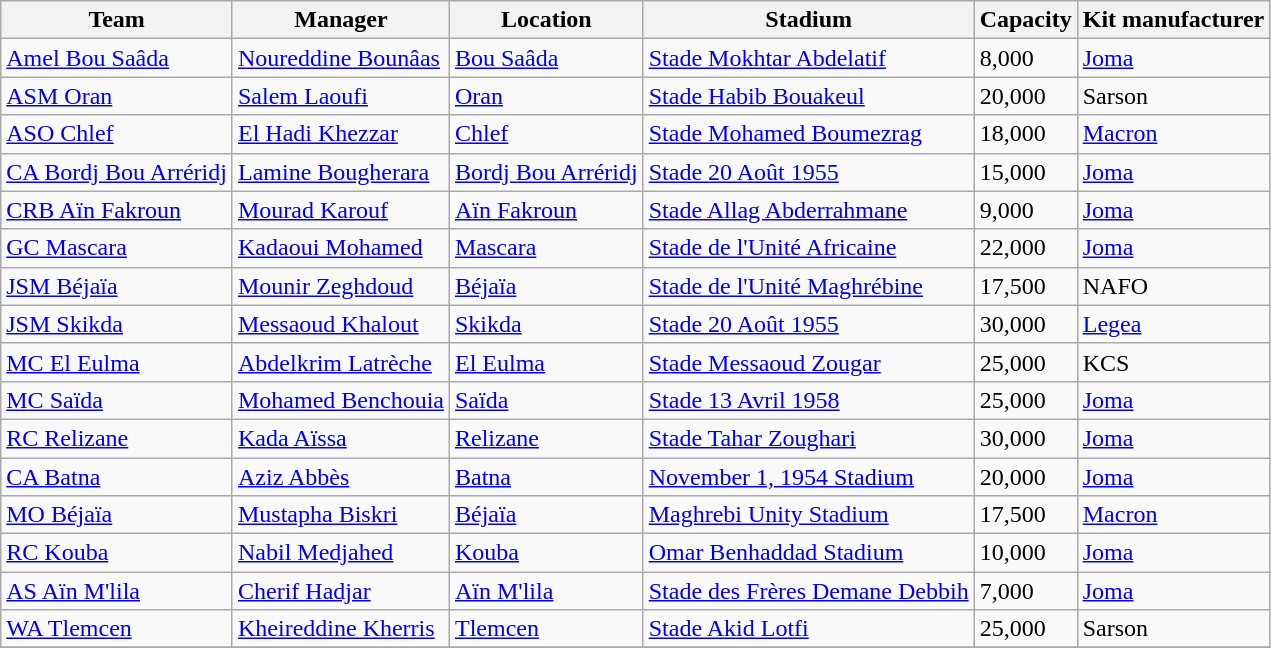<table class="wikitable sortable">
<tr>
<th>Team</th>
<th>Manager</th>
<th>Location</th>
<th>Stadium</th>
<th>Capacity</th>
<th>Kit manufacturer</th>
</tr>
<tr>
<td><a href='#'>Amel Bou Saâda</a></td>
<td> <a href='#'>Noureddine Bounâas</a></td>
<td><a href='#'>Bou Saâda</a></td>
<td><a href='#'>Stade Mokhtar Abdelatif</a></td>
<td>8,000</td>
<td><a href='#'>Joma</a></td>
</tr>
<tr>
<td><a href='#'>ASM Oran</a></td>
<td> <a href='#'>Salem Laoufi</a></td>
<td><a href='#'>Oran</a></td>
<td><a href='#'>Stade Habib Bouakeul</a></td>
<td>20,000</td>
<td>Sarson</td>
</tr>
<tr>
<td><a href='#'>ASO Chlef</a></td>
<td> <a href='#'>El Hadi Khezzar</a></td>
<td><a href='#'>Chlef</a></td>
<td><a href='#'>Stade Mohamed Boumezrag</a></td>
<td>18,000</td>
<td><a href='#'>Macron</a></td>
</tr>
<tr>
<td><a href='#'>CA Bordj Bou Arréridj</a></td>
<td> <a href='#'>Lamine Bougherara</a></td>
<td><a href='#'>Bordj Bou Arréridj</a></td>
<td><a href='#'>Stade 20 Août 1955</a></td>
<td>15,000</td>
<td><a href='#'>Joma</a></td>
</tr>
<tr>
<td><a href='#'>CRB Aïn Fakroun</a></td>
<td> <a href='#'>Mourad Karouf</a></td>
<td><a href='#'>Aïn Fakroun</a></td>
<td><a href='#'>Stade Allag Abderrahmane</a></td>
<td>9,000</td>
<td><a href='#'>Joma</a></td>
</tr>
<tr>
<td><a href='#'>GC Mascara</a></td>
<td> <a href='#'>Kadaoui Mohamed</a></td>
<td><a href='#'>Mascara</a></td>
<td><a href='#'>Stade de l'Unité Africaine</a></td>
<td>22,000</td>
<td><a href='#'>Joma</a></td>
</tr>
<tr>
<td><a href='#'>JSM Béjaïa</a></td>
<td> <a href='#'>Mounir Zeghdoud</a></td>
<td><a href='#'>Béjaïa</a></td>
<td><a href='#'>Stade de l'Unité Maghrébine</a></td>
<td>17,500</td>
<td>NAFO</td>
</tr>
<tr>
<td><a href='#'>JSM Skikda</a></td>
<td> <a href='#'>Messaoud Khalout</a></td>
<td><a href='#'>Skikda</a></td>
<td><a href='#'>Stade 20 Août 1955</a></td>
<td>30,000</td>
<td><a href='#'>Legea</a></td>
</tr>
<tr>
<td><a href='#'>MC El Eulma</a></td>
<td> <a href='#'>Abdelkrim Latrèche</a></td>
<td><a href='#'>El Eulma</a></td>
<td><a href='#'>Stade Messaoud Zougar</a></td>
<td>25,000</td>
<td>KCS</td>
</tr>
<tr>
<td><a href='#'>MC Saïda</a></td>
<td> <a href='#'>Mohamed Benchouia</a></td>
<td><a href='#'>Saïda</a></td>
<td><a href='#'>Stade 13 Avril 1958</a></td>
<td>25,000</td>
<td><a href='#'>Joma</a></td>
</tr>
<tr>
<td><a href='#'>RC Relizane</a></td>
<td> <a href='#'>Kada Aïssa</a></td>
<td><a href='#'>Relizane</a></td>
<td><a href='#'>Stade Tahar Zoughari</a></td>
<td>30,000</td>
<td><a href='#'>Joma</a></td>
</tr>
<tr>
<td><a href='#'>CA Batna</a></td>
<td> <a href='#'>Aziz Abbès</a></td>
<td><a href='#'>Batna</a></td>
<td><a href='#'>November 1, 1954 Stadium</a></td>
<td>20,000</td>
<td><a href='#'>Joma</a></td>
</tr>
<tr>
<td><a href='#'>MO Béjaïa</a></td>
<td> <a href='#'>Mustapha Biskri</a></td>
<td><a href='#'>Béjaïa</a></td>
<td><a href='#'>Maghrebi Unity Stadium</a></td>
<td>17,500</td>
<td><a href='#'>Macron</a></td>
</tr>
<tr>
<td><a href='#'>RC Kouba</a></td>
<td> <a href='#'>Nabil Medjahed</a></td>
<td><a href='#'>Kouba</a></td>
<td><a href='#'>Omar Benhaddad Stadium</a></td>
<td>10,000</td>
<td><a href='#'>Joma</a></td>
</tr>
<tr>
<td><a href='#'>AS Aïn M'lila</a></td>
<td> <a href='#'>Cherif Hadjar</a></td>
<td><a href='#'>Aïn M'lila</a></td>
<td><a href='#'>Stade des Frères Demane Debbih</a></td>
<td>7,000</td>
<td><a href='#'>Joma</a></td>
</tr>
<tr>
<td><a href='#'>WA Tlemcen</a></td>
<td> <a href='#'>Kheireddine Kherris</a></td>
<td><a href='#'>Tlemcen</a></td>
<td><a href='#'>Stade Akid Lotfi</a></td>
<td>25,000</td>
<td>Sarson</td>
</tr>
<tr>
</tr>
</table>
